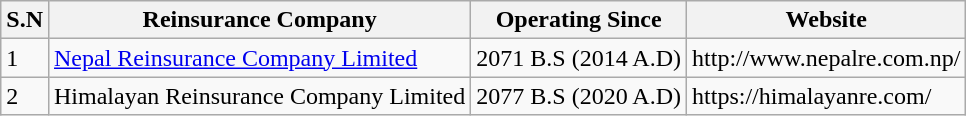<table class="wikitable">
<tr>
<th>S.N</th>
<th>Reinsurance Company</th>
<th>Operating Since</th>
<th>Website</th>
</tr>
<tr>
<td>1</td>
<td><a href='#'>Nepal Reinsurance Company Limited</a></td>
<td>2071 B.S (2014 A.D)</td>
<td>http://www.nepalre.com.np/</td>
</tr>
<tr>
<td>2</td>
<td>Himalayan Reinsurance Company Limited</td>
<td>2077 B.S (2020 A.D)</td>
<td>https://himalayanre.com/</td>
</tr>
</table>
